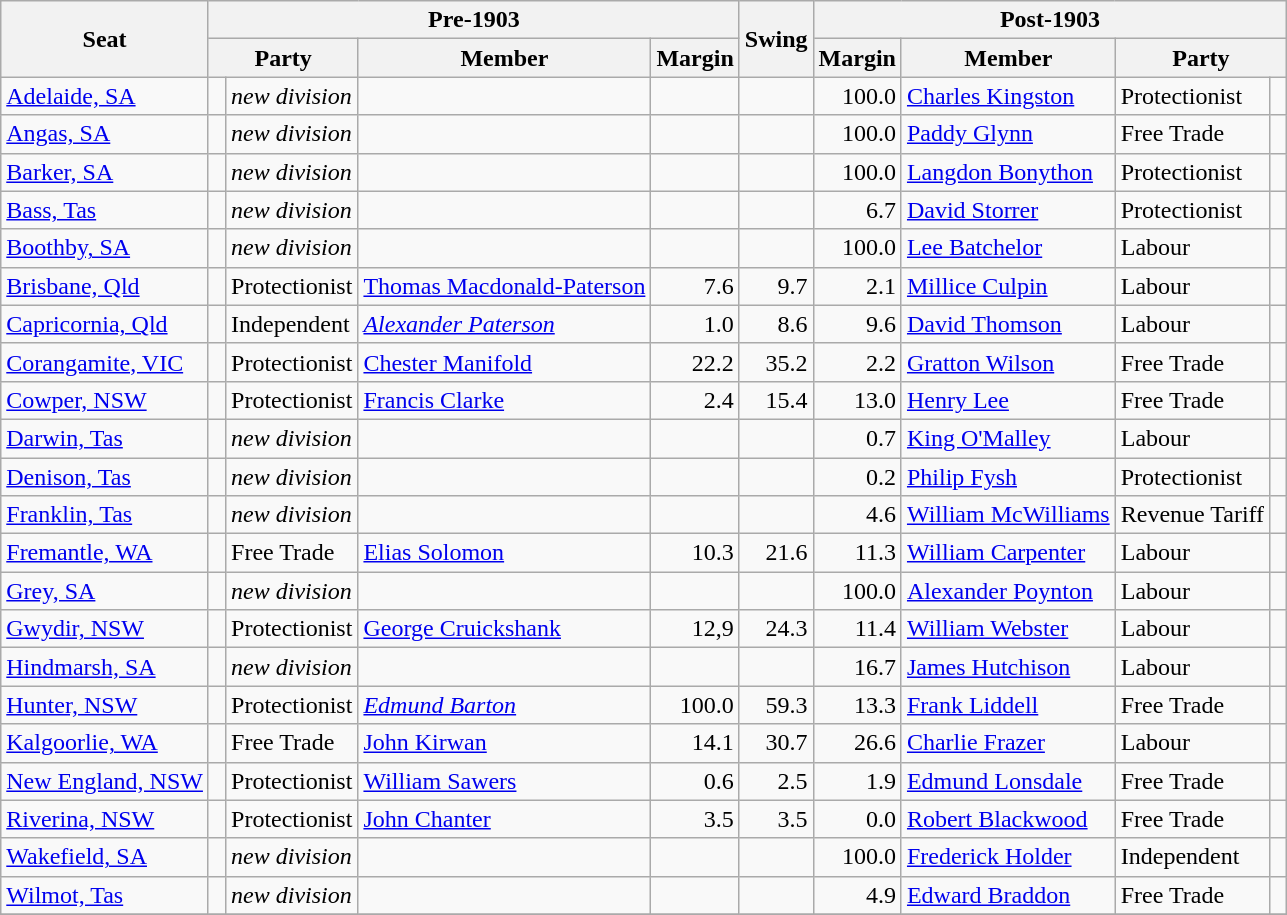<table class="wikitable">
<tr>
<th rowspan="2">Seat</th>
<th colspan="4">Pre-1903</th>
<th rowspan="2">Swing</th>
<th colspan="4">Post-1903</th>
</tr>
<tr>
<th colspan="2">Party</th>
<th>Member</th>
<th>Margin</th>
<th>Margin</th>
<th>Member</th>
<th colspan="2">Party</th>
</tr>
<tr>
<td><a href='#'>Adelaide, SA</a></td>
<td></td>
<td><em>new division</em></td>
<td></td>
<td></td>
<td></td>
<td style="text-align:right;">100.0</td>
<td><a href='#'>Charles Kingston</a></td>
<td>Protectionist</td>
<td> </td>
</tr>
<tr>
<td><a href='#'>Angas, SA</a></td>
<td></td>
<td><em>new division</em></td>
<td></td>
<td></td>
<td></td>
<td style="text-align:right;">100.0</td>
<td><a href='#'>Paddy Glynn</a></td>
<td>Free Trade</td>
<td> </td>
</tr>
<tr>
<td><a href='#'>Barker, SA</a></td>
<td></td>
<td><em>new division</em></td>
<td></td>
<td></td>
<td></td>
<td style="text-align:right;">100.0</td>
<td><a href='#'>Langdon Bonython</a></td>
<td>Protectionist</td>
<td> </td>
</tr>
<tr>
<td><a href='#'>Bass, Tas</a></td>
<td></td>
<td><em>new division</em></td>
<td></td>
<td></td>
<td></td>
<td style="text-align:right;">6.7</td>
<td><a href='#'>David Storrer</a></td>
<td>Protectionist</td>
<td> </td>
</tr>
<tr>
<td><a href='#'>Boothby, SA</a></td>
<td></td>
<td><em>new division</em></td>
<td></td>
<td></td>
<td></td>
<td style="text-align:right;">100.0</td>
<td><a href='#'>Lee Batchelor</a></td>
<td>Labour</td>
<td> </td>
</tr>
<tr>
<td><a href='#'>Brisbane, Qld</a></td>
<td> </td>
<td>Protectionist</td>
<td><a href='#'>Thomas Macdonald-Paterson</a></td>
<td style="text-align:right;">7.6</td>
<td style="text-align:right;">9.7</td>
<td style="text-align:right;">2.1</td>
<td><a href='#'>Millice Culpin</a></td>
<td>Labour</td>
<td> </td>
</tr>
<tr>
<td><a href='#'>Capricornia, Qld</a></td>
<td> </td>
<td>Independent</td>
<td><em><a href='#'>Alexander Paterson</a></em></td>
<td style="text-align:right;">1.0</td>
<td style="text-align:right;">8.6</td>
<td style="text-align:right;">9.6</td>
<td><a href='#'>David Thomson</a></td>
<td>Labour</td>
<td> </td>
</tr>
<tr>
<td><a href='#'>Corangamite, VIC</a></td>
<td> </td>
<td>Protectionist</td>
<td><a href='#'>Chester Manifold</a></td>
<td style="text-align:right;">22.2</td>
<td style="text-align:right;">35.2</td>
<td style="text-align:right;">2.2</td>
<td><a href='#'>Gratton Wilson</a></td>
<td>Free Trade</td>
<td> </td>
</tr>
<tr>
<td><a href='#'>Cowper, NSW</a></td>
<td> </td>
<td>Protectionist</td>
<td><a href='#'>Francis Clarke</a></td>
<td style="text-align:right;">2.4</td>
<td style="text-align:right;">15.4</td>
<td style="text-align:right;">13.0</td>
<td><a href='#'>Henry Lee</a></td>
<td>Free Trade</td>
<td> </td>
</tr>
<tr>
<td><a href='#'>Darwin, Tas</a></td>
<td></td>
<td><em>new division</em></td>
<td></td>
<td></td>
<td></td>
<td style="text-align:right;">0.7</td>
<td><a href='#'>King O'Malley</a></td>
<td>Labour</td>
<td> </td>
</tr>
<tr>
<td><a href='#'>Denison, Tas</a></td>
<td></td>
<td><em>new division</em></td>
<td></td>
<td></td>
<td></td>
<td style="text-align:right;">0.2</td>
<td><a href='#'>Philip Fysh</a></td>
<td>Protectionist</td>
<td> </td>
</tr>
<tr>
<td><a href='#'>Franklin, Tas</a></td>
<td></td>
<td><em>new division</em></td>
<td></td>
<td></td>
<td></td>
<td style="text-align:right;">4.6</td>
<td><a href='#'>William McWilliams</a></td>
<td>Revenue Tariff</td>
<td> </td>
</tr>
<tr>
<td><a href='#'>Fremantle, WA</a></td>
<td> </td>
<td>Free Trade</td>
<td><a href='#'>Elias Solomon</a></td>
<td style="text-align:right;">10.3</td>
<td style="text-align:right;">21.6</td>
<td style="text-align:right;">11.3</td>
<td><a href='#'>William Carpenter</a></td>
<td>Labour</td>
<td> </td>
</tr>
<tr>
<td><a href='#'>Grey, SA</a></td>
<td></td>
<td><em>new division</em></td>
<td></td>
<td></td>
<td></td>
<td style="text-align:right;">100.0</td>
<td><a href='#'>Alexander Poynton</a></td>
<td>Labour</td>
<td> </td>
</tr>
<tr>
<td><a href='#'>Gwydir, NSW</a></td>
<td> </td>
<td>Protectionist</td>
<td><a href='#'>George Cruickshank</a></td>
<td style="text-align:right;">12,9</td>
<td style="text-align:right;">24.3</td>
<td style="text-align:right;">11.4</td>
<td><a href='#'>William Webster</a></td>
<td>Labour</td>
<td> </td>
</tr>
<tr>
<td><a href='#'>Hindmarsh, SA</a></td>
<td></td>
<td><em>new division</em></td>
<td></td>
<td></td>
<td></td>
<td style="text-align:right;">16.7</td>
<td><a href='#'>James Hutchison</a></td>
<td>Labour</td>
<td> </td>
</tr>
<tr>
<td><a href='#'>Hunter, NSW</a></td>
<td> </td>
<td>Protectionist</td>
<td><em><a href='#'>Edmund Barton</a></em></td>
<td style="text-align:right;">100.0</td>
<td style="text-align:right;">59.3</td>
<td style="text-align:right;">13.3</td>
<td><a href='#'>Frank Liddell</a></td>
<td>Free Trade</td>
<td> </td>
</tr>
<tr>
<td><a href='#'>Kalgoorlie, WA</a></td>
<td> </td>
<td>Free Trade</td>
<td><a href='#'>John Kirwan</a></td>
<td style="text-align:right;">14.1</td>
<td style="text-align:right;">30.7</td>
<td style="text-align:right;">26.6</td>
<td><a href='#'>Charlie Frazer</a></td>
<td>Labour</td>
<td> </td>
</tr>
<tr>
<td><a href='#'>New England, NSW</a></td>
<td> </td>
<td>Protectionist</td>
<td><a href='#'>William Sawers</a></td>
<td style="text-align:right;">0.6</td>
<td style="text-align:right;">2.5</td>
<td style="text-align:right;">1.9</td>
<td><a href='#'>Edmund Lonsdale</a></td>
<td>Free Trade</td>
<td> </td>
</tr>
<tr>
<td><a href='#'>Riverina, NSW</a></td>
<td> </td>
<td>Protectionist</td>
<td><a href='#'>John Chanter</a></td>
<td style="text-align:right;">3.5</td>
<td style="text-align:right;">3.5</td>
<td style="text-align:right;">0.0</td>
<td><a href='#'>Robert Blackwood</a></td>
<td>Free Trade</td>
<td> </td>
</tr>
<tr>
<td><a href='#'>Wakefield, SA</a></td>
<td></td>
<td><em>new division</em></td>
<td></td>
<td></td>
<td></td>
<td style="text-align:right;">100.0</td>
<td><a href='#'>Frederick Holder</a></td>
<td>Independent</td>
<td> </td>
</tr>
<tr>
<td><a href='#'>Wilmot, Tas</a></td>
<td></td>
<td><em>new division</em></td>
<td></td>
<td></td>
<td></td>
<td style="text-align:right;">4.9</td>
<td><a href='#'>Edward Braddon</a></td>
<td>Free Trade</td>
<td> </td>
</tr>
<tr>
</tr>
</table>
